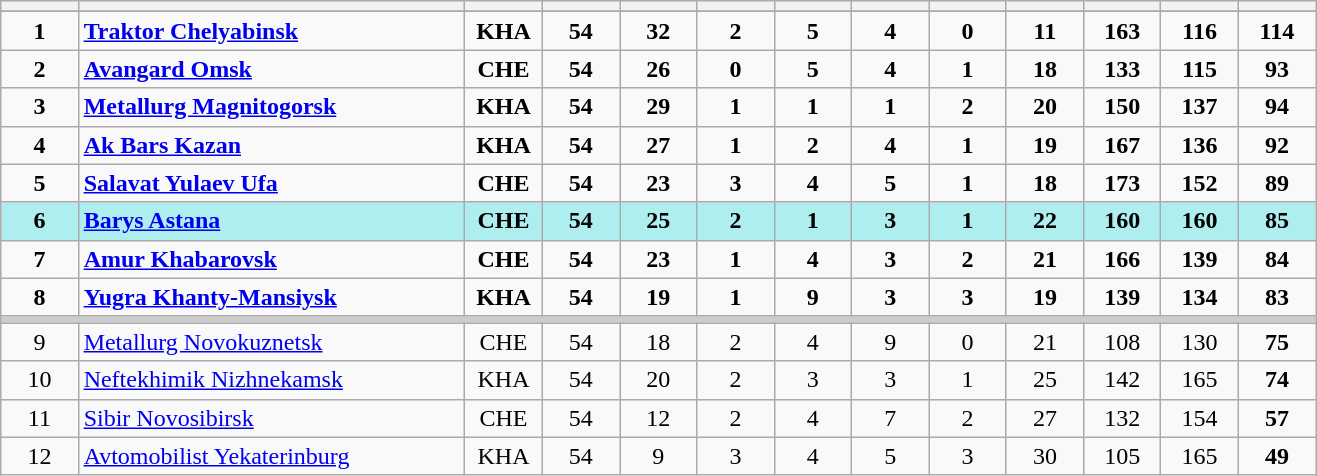<table class="wikitable sortable" style="text-align:center;">
<tr>
<th bgcolor="#DDDDFF" width="5%"></th>
<th bgcolor="#DDDDFF" width="25%"  class="unsortable"></th>
<th bgcolor="#DDDDFF" width="5%"></th>
<th bgcolor="#DDDDFF" width="5%"></th>
<th bgcolor="#DDDDFF" width="5%"></th>
<th bgcolor="#DDDDFF" width="5%"></th>
<th bgcolor="#DDDDFF" width="5%"></th>
<th bgcolor="#DDDDFF" width="5%"></th>
<th bgcolor="#DDDDFF" width="5%"></th>
<th bgcolor="#DDDDFF" width="5%"></th>
<th bgcolor="#DDDDFF" width="5%"></th>
<th bgcolor="#DDDDFF" width="5%"></th>
<th bgcolor="#DDDDFF" width="5%"></th>
</tr>
<tr>
</tr>
<tr>
<td><strong>1</strong></td>
<td align=left><strong><a href='#'>Traktor Chelyabinsk</a></strong></td>
<td><strong>KHA</strong></td>
<td><strong>54</strong></td>
<td><strong>32</strong></td>
<td><strong>2</strong></td>
<td><strong>5</strong></td>
<td><strong>4</strong></td>
<td><strong>0 </strong></td>
<td><strong>11</strong></td>
<td><strong>163</strong></td>
<td><strong>116</strong></td>
<td><strong>114</strong></td>
</tr>
<tr>
<td><strong>2</strong></td>
<td align=left><strong><a href='#'>Avangard Omsk</a></strong></td>
<td><strong>CHE</strong></td>
<td><strong>54</strong></td>
<td><strong>26</strong></td>
<td><strong>0</strong></td>
<td><strong>5</strong></td>
<td><strong>4</strong></td>
<td><strong>1</strong></td>
<td><strong>18</strong></td>
<td><strong>133</strong></td>
<td><strong>115</strong></td>
<td><strong>93</strong></td>
</tr>
<tr>
<td><strong>3</strong></td>
<td align=left><strong><a href='#'>Metallurg Magnitogorsk</a></strong></td>
<td><strong>KHA</strong></td>
<td><strong>54</strong></td>
<td><strong>29</strong></td>
<td><strong>1 </strong></td>
<td><strong>1</strong></td>
<td><strong>1</strong></td>
<td><strong>2</strong></td>
<td><strong>20</strong></td>
<td><strong>150</strong></td>
<td><strong>137</strong></td>
<td><strong>94</strong></td>
</tr>
<tr>
<td><strong>4</strong></td>
<td align=left><strong><a href='#'>Ak Bars Kazan</a></strong></td>
<td><strong>KHA</strong></td>
<td><strong>54</strong></td>
<td><strong>27</strong></td>
<td><strong>1</strong></td>
<td><strong>2</strong></td>
<td><strong>4</strong></td>
<td><strong>1</strong></td>
<td><strong>19</strong></td>
<td><strong>167</strong></td>
<td><strong>136</strong></td>
<td><strong>92</strong></td>
</tr>
<tr>
<td><strong>5</strong></td>
<td align=left><strong><a href='#'>Salavat Yulaev Ufa</a></strong></td>
<td><strong>CHE</strong></td>
<td><strong>54</strong></td>
<td><strong>23</strong></td>
<td><strong>3</strong></td>
<td><strong>4</strong></td>
<td><strong>5</strong></td>
<td><strong>1</strong></td>
<td><strong>18</strong></td>
<td><strong>173</strong></td>
<td><strong>152</strong></td>
<td><strong>89</strong></td>
</tr>
<tr bgcolor=afeeee>
<td><strong>6</strong></td>
<td align=left><strong><a href='#'>Barys Astana</a></strong></td>
<td><strong>CHE</strong></td>
<td><strong>54</strong></td>
<td><strong>25</strong></td>
<td><strong>2</strong></td>
<td><strong>1</strong></td>
<td><strong>3</strong></td>
<td><strong>1</strong></td>
<td><strong>22</strong></td>
<td><strong>160</strong></td>
<td><strong>160</strong></td>
<td><strong>85</strong></td>
</tr>
<tr>
<td><strong>7</strong></td>
<td align=left><strong><a href='#'>Amur Khabarovsk</a></strong></td>
<td><strong>CHE</strong></td>
<td><strong>54</strong></td>
<td><strong>23</strong></td>
<td><strong>1</strong></td>
<td><strong>4</strong></td>
<td><strong>3</strong></td>
<td><strong>2</strong></td>
<td><strong>21</strong></td>
<td><strong>166</strong></td>
<td><strong>139</strong></td>
<td><strong>84</strong></td>
</tr>
<tr>
<td><strong>8</strong></td>
<td align=left><strong><a href='#'>Yugra Khanty-Mansiysk</a></strong></td>
<td><strong>KHA</strong></td>
<td><strong>54</strong></td>
<td><strong>19</strong></td>
<td><strong>1</strong></td>
<td><strong>9</strong></td>
<td><strong>3</strong></td>
<td><strong>3</strong></td>
<td><strong>19</strong></td>
<td><strong>139</strong></td>
<td><strong>134</strong></td>
<td><strong>83</strong></td>
</tr>
<tr class="unsortable" style="color:#cccccc;background-color:#cccccc;height:3px">
<td colspan="13" style="height:3px;font-size:1px"></td>
</tr>
<tr>
<td>9</td>
<td align=left><a href='#'>Metallurg Novokuznetsk</a></td>
<td>CHE</td>
<td>54</td>
<td>18</td>
<td>2</td>
<td>4</td>
<td>9</td>
<td>0</td>
<td>21</td>
<td>108</td>
<td>130</td>
<td><strong>75</strong></td>
</tr>
<tr>
<td>10</td>
<td align=left><a href='#'>Neftekhimik Nizhnekamsk</a></td>
<td>KHA</td>
<td>54</td>
<td>20</td>
<td>2</td>
<td>3</td>
<td>3</td>
<td>1</td>
<td>25</td>
<td>142</td>
<td>165</td>
<td><strong>74</strong></td>
</tr>
<tr>
<td>11</td>
<td align=left><a href='#'>Sibir Novosibirsk</a></td>
<td>CHE</td>
<td>54</td>
<td>12</td>
<td>2</td>
<td>4</td>
<td>7</td>
<td>2</td>
<td>27</td>
<td>132</td>
<td>154</td>
<td><strong>57</strong></td>
</tr>
<tr>
<td>12</td>
<td align=left><a href='#'>Avtomobilist Yekaterinburg</a></td>
<td>KHA</td>
<td>54</td>
<td>9</td>
<td>3</td>
<td>4</td>
<td>5</td>
<td>3</td>
<td>30</td>
<td>105</td>
<td>165</td>
<td><strong>49</strong></td>
</tr>
</table>
